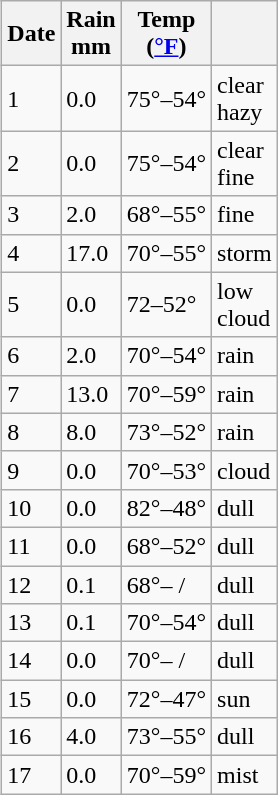<table class="wikitable" style="float:right; margin:0 0 1em 1em;">
<tr>
<th>Date</th>
<th>Rain<br>mm</th>
<th>Temp<br>(<a href='#'>°F</a>)</th>
<th></th>
</tr>
<tr>
<td>1</td>
<td>0.0</td>
<td>75°–54°</td>
<td>clear<br>hazy</td>
</tr>
<tr>
<td>2</td>
<td>0.0</td>
<td>75°–54°</td>
<td>clear<br>fine</td>
</tr>
<tr>
<td>3</td>
<td>2.0</td>
<td>68°–55°</td>
<td>fine</td>
</tr>
<tr>
<td>4</td>
<td>17.0</td>
<td>70°–55°</td>
<td>storm</td>
</tr>
<tr>
<td>5</td>
<td>0.0</td>
<td>72–52°</td>
<td>low<br>cloud</td>
</tr>
<tr>
<td>6</td>
<td>2.0</td>
<td>70°–54°</td>
<td>rain</td>
</tr>
<tr>
<td>7</td>
<td>13.0</td>
<td>70°–59°</td>
<td>rain</td>
</tr>
<tr>
<td>8</td>
<td>8.0</td>
<td>73°–52°</td>
<td>rain</td>
</tr>
<tr>
<td>9</td>
<td>0.0</td>
<td>70°–53°</td>
<td>cloud</td>
</tr>
<tr>
<td>10</td>
<td>0.0</td>
<td>82°–48°</td>
<td>dull</td>
</tr>
<tr>
<td>11</td>
<td>0.0</td>
<td>68°–52°</td>
<td>dull</td>
</tr>
<tr>
<td>12</td>
<td>0.1</td>
<td>68°– /</td>
<td>dull</td>
</tr>
<tr>
<td>13</td>
<td>0.1</td>
<td>70°–54°</td>
<td>dull</td>
</tr>
<tr>
<td>14</td>
<td>0.0</td>
<td>70°– /</td>
<td>dull</td>
</tr>
<tr>
<td>15</td>
<td>0.0</td>
<td>72°–47°</td>
<td>sun</td>
</tr>
<tr>
<td>16</td>
<td>4.0</td>
<td>73°–55°</td>
<td>dull</td>
</tr>
<tr>
<td>17</td>
<td>0.0</td>
<td>70°–59°</td>
<td>mist</td>
</tr>
</table>
